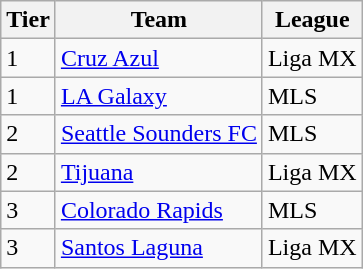<table class="wikitable" style="white-space:nowrap; display:inline-table;">
<tr>
<th>Tier</th>
<th>Team</th>
<th>League</th>
</tr>
<tr>
<td>1</td>
<td><a href='#'>Cruz Azul</a></td>
<td>Liga MX</td>
</tr>
<tr>
<td>1</td>
<td><a href='#'>LA Galaxy</a></td>
<td>MLS</td>
</tr>
<tr>
<td>2</td>
<td><a href='#'>Seattle Sounders FC</a></td>
<td>MLS</td>
</tr>
<tr>
<td>2</td>
<td><a href='#'>Tijuana</a></td>
<td>Liga MX</td>
</tr>
<tr>
<td>3</td>
<td><a href='#'>Colorado Rapids</a></td>
<td>MLS</td>
</tr>
<tr>
<td>3</td>
<td><a href='#'>Santos Laguna</a></td>
<td>Liga MX</td>
</tr>
</table>
